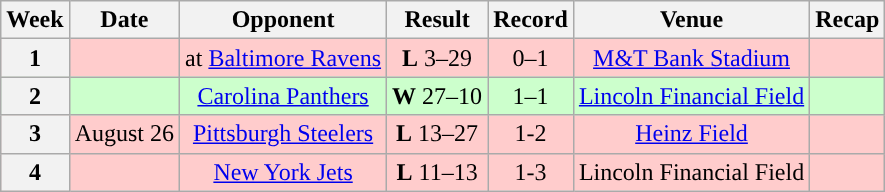<table class="wikitable" style="text-align:center">
<tr>
<th>Week</th>
<th>Date</th>
<th>Opponent</th>
<th>Result</th>
<th>Record</th>
<th>Venue</th>
<th>Recap</th>
</tr>
<tr style="background:#fcc">
<th>1</th>
<td></td>
<td>at <a href='#'>Baltimore Ravens</a></td>
<td><strong>L</strong> 3–29</td>
<td>0–1</td>
<td><a href='#'>M&T Bank Stadium</a></td>
<td></td>
</tr>
<tr style="background:#cfc">
<th>2</th>
<td></td>
<td><a href='#'>Carolina Panthers</a></td>
<td><strong>W</strong> 27–10</td>
<td>1–1</td>
<td><a href='#'>Lincoln Financial Field</a></td>
<td></td>
</tr>
<tr style="background:#fcc">
<th>3</th>
<td>August 26</td>
<td><a href='#'>Pittsburgh Steelers</a></td>
<td><strong>L</strong> 13–27</td>
<td>1-2</td>
<td><a href='#'>Heinz Field</a></td>
<td></td>
</tr>
<tr style="background:#fcc">
<th>4</th>
<td></td>
<td><a href='#'>New York Jets</a></td>
<td><strong>L</strong> 11–13</td>
<td>1-3</td>
<td>Lincoln Financial Field</td>
<td></td>
</tr>
</table>
